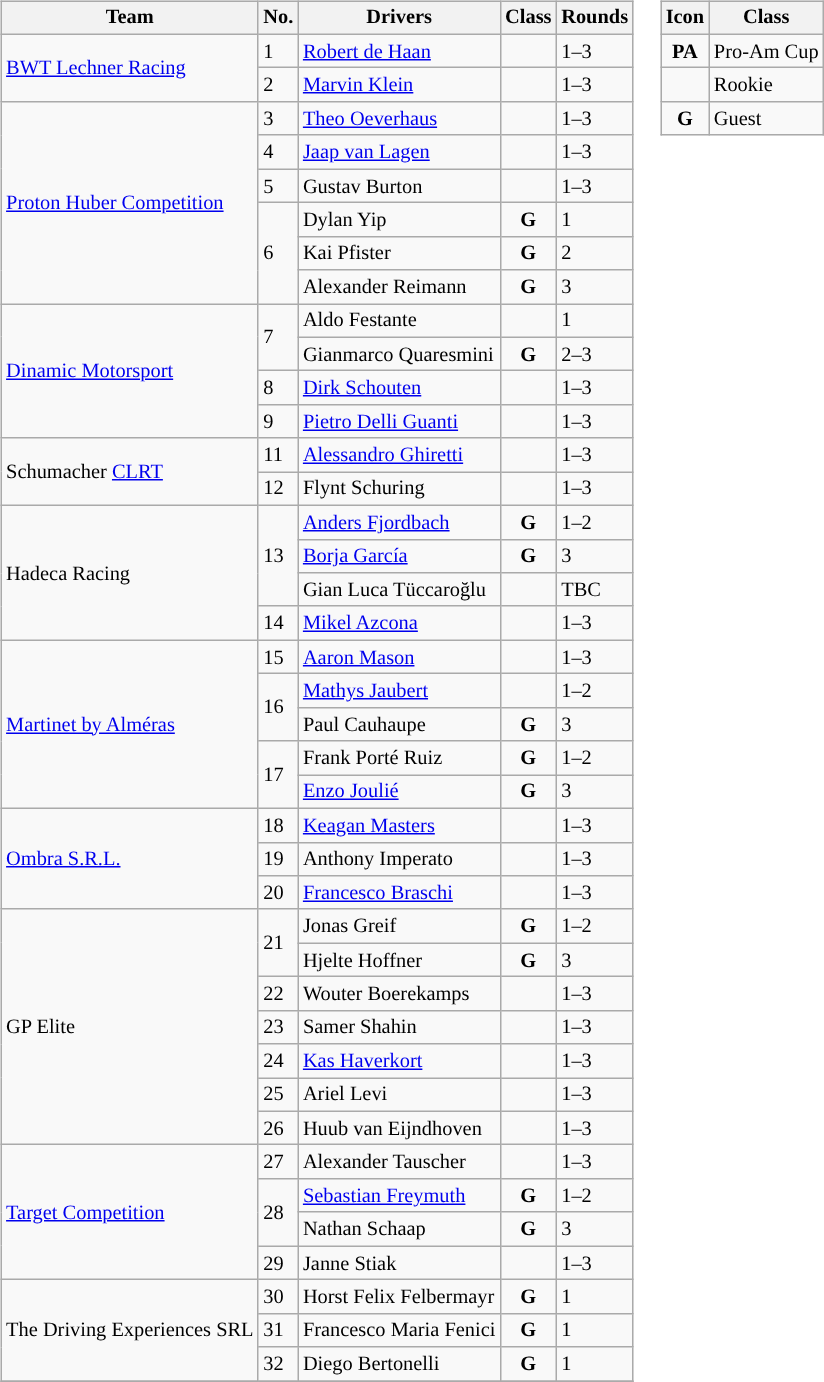<table>
<tr>
<td><br><table class="wikitable" style="font-size: 85%;">
<tr>
<th>Team</th>
<th>No.</th>
<th>Drivers</th>
<th>Class</th>
<th>Rounds</th>
</tr>
<tr>
<td rowspan="2"> <a href='#'>BWT Lechner Racing</a></td>
<td>1</td>
<td> <a href='#'>Robert de Haan</a></td>
<td></td>
<td>1–3</td>
</tr>
<tr>
<td>2</td>
<td> <a href='#'>Marvin Klein</a></td>
<td></td>
<td>1–3</td>
</tr>
<tr>
<td rowspan="6" nowrap> <a href='#'>Proton Huber Competition</a></td>
<td>3</td>
<td> <a href='#'>Theo Oeverhaus</a></td>
<td></td>
<td>1–3</td>
</tr>
<tr>
<td>4</td>
<td> <a href='#'>Jaap van Lagen</a></td>
<td></td>
<td>1–3</td>
</tr>
<tr>
<td>5</td>
<td> Gustav Burton</td>
<td></td>
<td>1–3</td>
</tr>
<tr>
<td rowspan=3>6</td>
<td> Dylan Yip</td>
<td align="center"><strong><span>G</span></strong></td>
<td>1</td>
</tr>
<tr>
<td> Kai Pfister</td>
<td align="center"><strong><span>G</span></strong></td>
<td>2</td>
</tr>
<tr>
<td> Alexander Reimann</td>
<td align="center"><strong><span>G</span></strong></td>
<td>3</td>
</tr>
<tr>
<td rowspan="4"> <a href='#'>Dinamic Motorsport</a></td>
<td rowspan=2>7</td>
<td> Aldo Festante</td>
<td></td>
<td>1</td>
</tr>
<tr>
<td> Gianmarco Quaresmini</td>
<td align="center"><strong><span>G</span></strong></td>
<td>2–3</td>
</tr>
<tr>
<td>8</td>
<td> <a href='#'>Dirk Schouten</a></td>
<td align="center"></td>
<td>1–3</td>
</tr>
<tr>
<td>9</td>
<td> <a href='#'>Pietro Delli Guanti</a></td>
<td align="center"></td>
<td>1–3</td>
</tr>
<tr>
<td rowspan="2"> Schumacher <a href='#'>CLRT</a></td>
<td>11</td>
<td> <a href='#'>Alessandro Ghiretti</a></td>
<td></td>
<td>1–3</td>
</tr>
<tr>
<td>12</td>
<td> Flynt Schuring</td>
<td align="center"></td>
<td>1–3</td>
</tr>
<tr>
<td rowspan="4"> Hadeca Racing</td>
<td rowspan="3">13</td>
<td> <a href='#'>Anders Fjordbach</a></td>
<td align="center"><strong><span>G</span></strong></td>
<td>1–2</td>
</tr>
<tr>
<td> <a href='#'>Borja García</a></td>
<td align="center"><strong><span>G</span></strong></td>
<td>3</td>
</tr>
<tr>
<td nowrap> Gian Luca Tüccaroğlu</td>
<td align="center"></td>
<td>TBC</td>
</tr>
<tr>
<td>14</td>
<td> <a href='#'>Mikel Azcona</a></td>
<td align="center"></td>
<td>1–3</td>
</tr>
<tr>
<td rowspan="5"> <a href='#'>Martinet by Alméras</a></td>
<td>15</td>
<td> <a href='#'>Aaron Mason</a></td>
<td></td>
<td>1–3</td>
</tr>
<tr>
<td rowspan=2>16</td>
<td> <a href='#'>Mathys Jaubert</a></td>
<td></td>
<td>1–2</td>
</tr>
<tr>
<td> Paul Cauhaupe</td>
<td align="center"><strong><span>G</span></strong></td>
<td>3</td>
</tr>
<tr>
<td rowspan=2>17</td>
<td> Frank Porté Ruiz</td>
<td align="center"><strong><span>G</span></strong></td>
<td>1–2</td>
</tr>
<tr>
<td> <a href='#'>Enzo Joulié</a></td>
<td align="center"><strong><span>G</span></strong></td>
<td>3</td>
</tr>
<tr>
<td rowspan="3"> <a href='#'>Ombra S.R.L.</a></td>
<td>18</td>
<td> <a href='#'>Keagan Masters</a></td>
<td></td>
<td>1–3</td>
</tr>
<tr>
<td>19</td>
<td> Anthony Imperato</td>
<td></td>
<td>1–3</td>
</tr>
<tr>
<td>20</td>
<td> <a href='#'>Francesco Braschi</a></td>
<td></td>
<td>1–3</td>
</tr>
<tr>
<td rowspan="7"> GP Elite</td>
<td rowspan=2>21</td>
<td> Jonas Greif</td>
<td align="center"><strong><span>G</span></strong></td>
<td>1–2</td>
</tr>
<tr>
<td> Hjelte Hoffner</td>
<td align="center"><strong><span>G</span></strong></td>
<td>3</td>
</tr>
<tr>
<td>22</td>
<td> Wouter Boerekamps</td>
<td align="center"></td>
<td>1–3</td>
</tr>
<tr>
<td>23</td>
<td> Samer Shahin</td>
<td></td>
<td>1–3</td>
</tr>
<tr>
<td>24</td>
<td> <a href='#'>Kas Haverkort</a></td>
<td></td>
<td>1–3</td>
</tr>
<tr>
<td>25</td>
<td> Ariel Levi</td>
<td></td>
<td>1–3</td>
</tr>
<tr>
<td>26</td>
<td> Huub van Eijndhoven</td>
<td></td>
<td>1–3</td>
</tr>
<tr>
<td rowspan="4"> <a href='#'>Target Competition</a></td>
<td>27</td>
<td> Alexander Tauscher</td>
<td></td>
<td>1–3</td>
</tr>
<tr>
<td rowspan=2>28</td>
<td> <a href='#'>Sebastian Freymuth</a></td>
<td align="center"><strong><span>G</span></strong></td>
<td>1–2</td>
</tr>
<tr>
<td> Nathan Schaap</td>
<td align="center"><strong><span>G</span></strong></td>
<td>3</td>
</tr>
<tr>
<td>29</td>
<td> Janne Stiak</td>
<td align="center"></td>
<td>1–3</td>
</tr>
<tr>
<td rowspan="3”"> The Driving Experiences SRL</td>
<td>30</td>
<td> Horst Felix Felbermayr</td>
<td align="center"><strong><span>G</span></strong></td>
<td>1</td>
</tr>
<tr>
<td>31</td>
<td> Francesco Maria Fenici</td>
<td align="center"><strong><span>G</span></strong></td>
<td>1</td>
</tr>
<tr>
<td>32</td>
<td> Diego Bertonelli</td>
<td align="center"><strong><span>G</span></strong></td>
<td>1</td>
</tr>
<tr>
</tr>
</table>
</td>
<td valign="top"><br><table align="right" class="wikitable" style="font-size: 85%;">
<tr>
<th>Icon</th>
<th>Class</th>
</tr>
<tr>
<td align=center><strong><span>PA</span></strong></td>
<td>Pro-Am Cup</td>
</tr>
<tr>
<td align=center></td>
<td>Rookie</td>
</tr>
<tr>
<td align=center><strong><span>G</span></strong></td>
<td>Guest</td>
</tr>
</table>
</td>
</tr>
</table>
